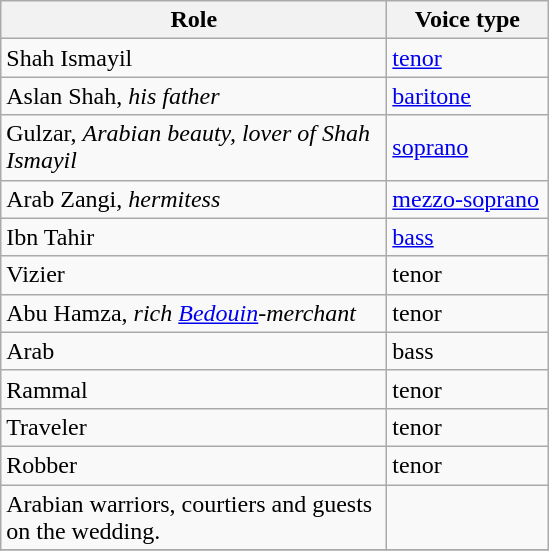<table class="wikitable">
<tr>
<th width= 250>Role</th>
<th width= 100>Voice type</th>
</tr>
<tr>
<td>Shah Ismayil</td>
<td><a href='#'>tenor</a></td>
</tr>
<tr>
<td>Aslan Shah, <em>his father</em></td>
<td><a href='#'>baritone</a></td>
</tr>
<tr>
<td>Gulzar, <em>Arabian beauty, lover of Shah Ismayil</em></td>
<td><a href='#'>soprano</a></td>
</tr>
<tr>
<td>Arab Zangi, <em>hermitess</em></td>
<td><a href='#'>mezzo-soprano</a></td>
</tr>
<tr>
<td>Ibn Tahir</td>
<td><a href='#'>bass</a></td>
</tr>
<tr>
<td>Vizier</td>
<td>tenor</td>
</tr>
<tr>
<td>Abu Hamza, <em>rich <a href='#'>Bedouin</a>-merchant</em></td>
<td>tenor</td>
</tr>
<tr>
<td>Arab</td>
<td>bass</td>
</tr>
<tr>
<td>Rammal</td>
<td>tenor</td>
</tr>
<tr>
<td>Traveler</td>
<td>tenor</td>
</tr>
<tr>
<td>Robber</td>
<td>tenor</td>
</tr>
<tr>
<td>Arabian warriors, courtiers and guests on the wedding.</td>
<td></td>
</tr>
<tr>
</tr>
</table>
